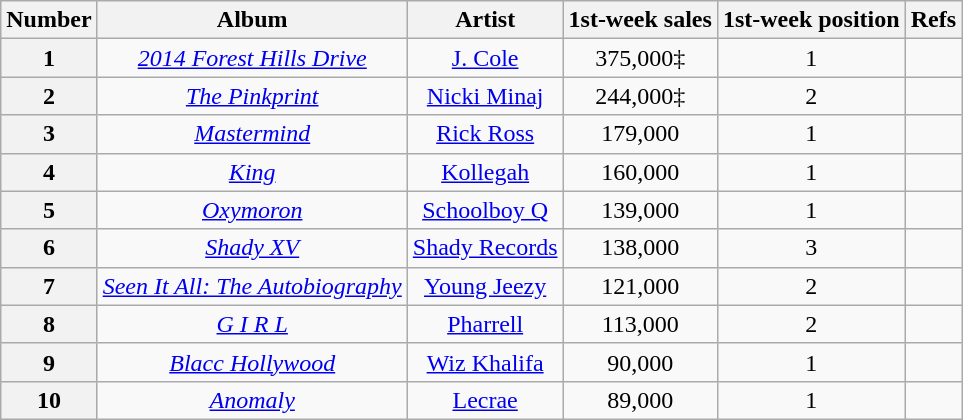<table class="wikitable sortable" style="text-align:center;">
<tr>
<th scope="col">Number</th>
<th scope="col">Album</th>
<th scope="col">Artist</th>
<th scope="col">1st-week sales</th>
<th scope="col">1st-week position</th>
<th scope="col">Refs</th>
</tr>
<tr>
<th scope="row">1</th>
<td><em><a href='#'>2014 Forest Hills Drive</a></em></td>
<td><a href='#'>J. Cole</a></td>
<td>375,000‡</td>
<td>1</td>
<td></td>
</tr>
<tr>
<th scope="row">2</th>
<td><em><a href='#'>The Pinkprint</a></em></td>
<td><a href='#'>Nicki Minaj</a></td>
<td>244,000‡</td>
<td>2</td>
<td></td>
</tr>
<tr>
<th scope="row">3</th>
<td><em><a href='#'>Mastermind</a></em></td>
<td><a href='#'>Rick Ross</a></td>
<td>179,000</td>
<td>1</td>
<td></td>
</tr>
<tr>
<th scope="row">4</th>
<td><em><a href='#'>King</a></em></td>
<td><a href='#'>Kollegah</a></td>
<td>160,000</td>
<td>1</td>
<td></td>
</tr>
<tr>
<th scope="row">5</th>
<td><em><a href='#'>Oxymoron</a></em></td>
<td><a href='#'>Schoolboy Q</a></td>
<td>139,000</td>
<td>1</td>
<td></td>
</tr>
<tr>
<th scope="row">6</th>
<td><em><a href='#'>Shady XV</a></em></td>
<td><a href='#'>Shady Records</a></td>
<td>138,000</td>
<td>3</td>
<td></td>
</tr>
<tr>
<th scope="row">7</th>
<td><em><a href='#'>Seen It All: The Autobiography</a></em></td>
<td><a href='#'>Young Jeezy</a></td>
<td>121,000</td>
<td>2</td>
<td></td>
</tr>
<tr>
<th scope="row">8</th>
<td><a href='#'><em>G I R L</em></a></td>
<td><a href='#'>Pharrell</a></td>
<td>113,000</td>
<td>2</td>
<td></td>
</tr>
<tr>
<th scope="row">9</th>
<td><em><a href='#'>Blacc Hollywood</a></em></td>
<td><a href='#'>Wiz Khalifa</a></td>
<td>90,000</td>
<td>1</td>
<td></td>
</tr>
<tr>
<th scope="row">10</th>
<td><em><a href='#'>Anomaly</a></em></td>
<td><a href='#'>Lecrae</a></td>
<td>89,000</td>
<td>1</td>
<td></td>
</tr>
</table>
